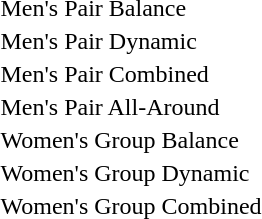<table>
<tr>
<td>Men's Pair Balance</td>
<td></td>
<td></td>
<td></td>
</tr>
<tr>
<td>Men's Pair Dynamic</td>
<td></td>
<td></td>
<td></td>
</tr>
<tr>
<td>Men's Pair Combined</td>
<td></td>
<td></td>
<td></td>
</tr>
<tr>
<td>Men's Pair All-Around</td>
<td></td>
<td></td>
<td></td>
</tr>
<tr>
<td>Women's Group Balance</td>
<td></td>
<td></td>
<td></td>
</tr>
<tr>
<td>Women's Group Dynamic</td>
<td></td>
<td></td>
<td></td>
</tr>
<tr>
<td>Women's Group Combined</td>
<td></td>
<td></td>
<td></td>
</tr>
<tr>
<td></td>
<td></td>
<td></td>
<td></td>
</tr>
</table>
